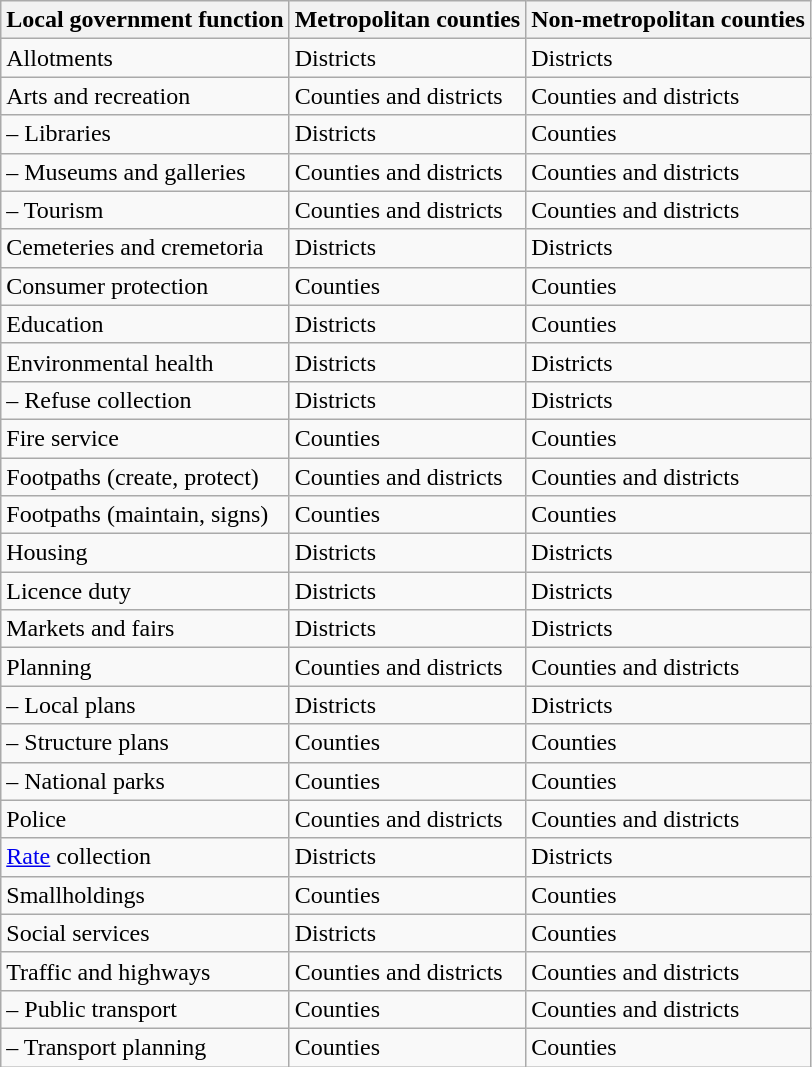<table class="wikitable">
<tr>
<th>Local government function</th>
<th>Metropolitan counties</th>
<th>Non-metropolitan counties</th>
</tr>
<tr>
<td>Allotments</td>
<td>Districts</td>
<td>Districts</td>
</tr>
<tr>
<td>Arts and recreation</td>
<td>Counties and districts</td>
<td>Counties and districts</td>
</tr>
<tr>
<td>– Libraries</td>
<td>Districts</td>
<td>Counties</td>
</tr>
<tr>
<td>– Museums and galleries</td>
<td>Counties and districts</td>
<td>Counties and districts</td>
</tr>
<tr>
<td>– Tourism</td>
<td>Counties and districts</td>
<td>Counties and districts</td>
</tr>
<tr>
<td>Cemeteries and cremetoria</td>
<td>Districts</td>
<td>Districts</td>
</tr>
<tr>
<td>Consumer protection</td>
<td>Counties</td>
<td>Counties</td>
</tr>
<tr>
<td>Education</td>
<td>Districts</td>
<td>Counties</td>
</tr>
<tr>
<td>Environmental health</td>
<td>Districts</td>
<td>Districts</td>
</tr>
<tr>
<td>– Refuse collection</td>
<td>Districts</td>
<td>Districts</td>
</tr>
<tr>
<td>Fire service</td>
<td>Counties</td>
<td>Counties</td>
</tr>
<tr>
<td>Footpaths (create, protect)</td>
<td>Counties and districts</td>
<td>Counties and districts</td>
</tr>
<tr>
<td>Footpaths (maintain, signs)</td>
<td>Counties</td>
<td>Counties</td>
</tr>
<tr>
<td>Housing</td>
<td>Districts</td>
<td>Districts</td>
</tr>
<tr>
<td>Licence duty</td>
<td>Districts</td>
<td>Districts</td>
</tr>
<tr>
<td>Markets and fairs</td>
<td>Districts</td>
<td>Districts</td>
</tr>
<tr>
<td>Planning</td>
<td>Counties and districts</td>
<td>Counties and districts</td>
</tr>
<tr>
<td>– Local plans</td>
<td>Districts</td>
<td>Districts</td>
</tr>
<tr>
<td>– Structure plans</td>
<td>Counties</td>
<td>Counties</td>
</tr>
<tr>
<td>– National parks</td>
<td>Counties</td>
<td>Counties</td>
</tr>
<tr>
<td>Police</td>
<td>Counties and districts</td>
<td>Counties and districts</td>
</tr>
<tr>
<td><a href='#'>Rate</a> collection</td>
<td>Districts</td>
<td>Districts</td>
</tr>
<tr>
<td>Smallholdings</td>
<td>Counties</td>
<td>Counties</td>
</tr>
<tr>
<td>Social services</td>
<td>Districts</td>
<td>Counties</td>
</tr>
<tr>
<td>Traffic and highways</td>
<td>Counties and districts</td>
<td>Counties and districts</td>
</tr>
<tr>
<td>– Public transport</td>
<td>Counties</td>
<td>Counties and districts</td>
</tr>
<tr>
<td>– Transport planning</td>
<td>Counties</td>
<td>Counties</td>
</tr>
</table>
